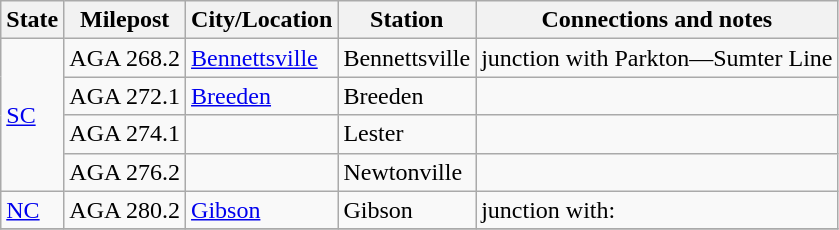<table class="wikitable">
<tr>
<th>State</th>
<th>Milepost</th>
<th>City/Location</th>
<th>Station</th>
<th>Connections and notes</th>
</tr>
<tr>
<td ! rowspan="4"><a href='#'>SC</a></td>
<td>AGA 268.2</td>
<td><a href='#'>Bennettsville</a></td>
<td>Bennettsville</td>
<td>junction with Parkton—Sumter Line</td>
</tr>
<tr>
<td>AGA 272.1</td>
<td><a href='#'>Breeden</a></td>
<td>Breeden</td>
<td></td>
</tr>
<tr>
<td>AGA 274.1</td>
<td></td>
<td>Lester</td>
<td></td>
</tr>
<tr>
<td>AGA 276.2</td>
<td></td>
<td>Newtonville</td>
<td></td>
</tr>
<tr>
<td><a href='#'>NC</a></td>
<td>AGA 280.2</td>
<td><a href='#'>Gibson</a></td>
<td>Gibson</td>
<td>junction with:<br></td>
</tr>
<tr>
</tr>
</table>
